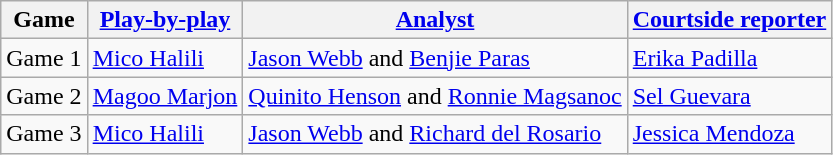<table class=wikitable>
<tr>
<th>Game</th>
<th><a href='#'>Play-by-play</a></th>
<th><a href='#'>Analyst</a></th>
<th><a href='#'>Courtside reporter</a></th>
</tr>
<tr>
<td>Game 1</td>
<td><a href='#'>Mico Halili</a></td>
<td><a href='#'>Jason Webb</a> and <a href='#'>Benjie Paras</a></td>
<td><a href='#'>Erika Padilla</a></td>
</tr>
<tr>
<td>Game 2</td>
<td><a href='#'>Magoo Marjon</a></td>
<td><a href='#'>Quinito Henson</a> and <a href='#'>Ronnie Magsanoc</a></td>
<td><a href='#'>Sel Guevara</a></td>
</tr>
<tr>
<td>Game 3</td>
<td><a href='#'>Mico Halili</a></td>
<td><a href='#'>Jason Webb</a> and <a href='#'>Richard del Rosario</a></td>
<td><a href='#'>Jessica Mendoza</a></td>
</tr>
</table>
